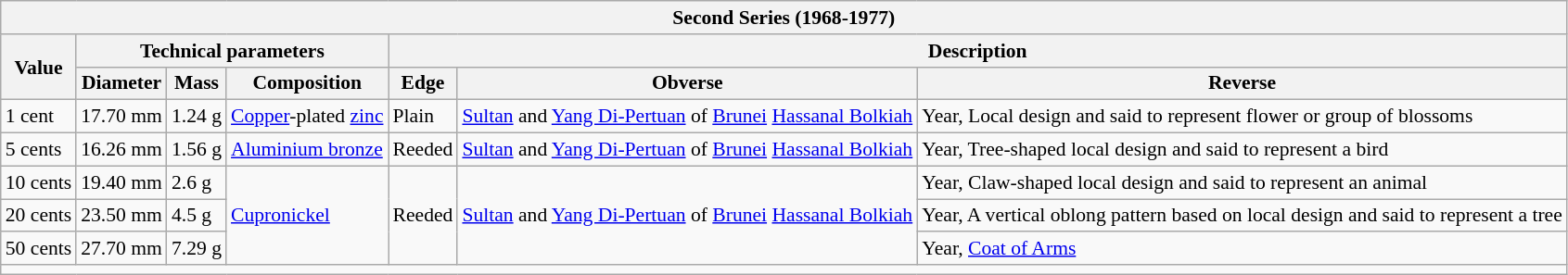<table class="wikitable" style="font-size: 90%">
<tr>
<th colspan="7">Second Series (1968-1977) </th>
</tr>
<tr>
<th rowspan="2">Value</th>
<th colspan="3">Technical parameters</th>
<th colspan="3">Description</th>
</tr>
<tr>
<th>Diameter</th>
<th>Mass</th>
<th>Composition</th>
<th>Edge</th>
<th>Obverse</th>
<th>Reverse</th>
</tr>
<tr>
<td>1 cent</td>
<td>17.70 mm</td>
<td>1.24 g</td>
<td><a href='#'>Copper</a>-plated <a href='#'>zinc</a></td>
<td>Plain</td>
<td><a href='#'>Sultan</a> and <a href='#'>Yang Di-Pertuan</a> of <a href='#'>Brunei</a> <a href='#'>Hassanal Bolkiah</a></td>
<td>Year, Local design and said to represent flower or group of blossoms</td>
</tr>
<tr>
<td>5 cents</td>
<td>16.26 mm</td>
<td>1.56 g</td>
<td><a href='#'>Aluminium bronze</a></td>
<td>Reeded</td>
<td><a href='#'>Sultan</a> and <a href='#'>Yang Di-Pertuan</a> of <a href='#'>Brunei</a> <a href='#'>Hassanal Bolkiah</a></td>
<td>Year, Tree-shaped local design and said to represent a bird</td>
</tr>
<tr>
<td>10 cents</td>
<td>19.40 mm</td>
<td>2.6 g</td>
<td rowspan="3"><a href='#'>Cupronickel</a></td>
<td rowspan="3">Reeded</td>
<td rowspan="3"><a href='#'>Sultan</a> and <a href='#'>Yang Di-Pertuan</a> of <a href='#'>Brunei</a> <a href='#'>Hassanal Bolkiah</a></td>
<td>Year, Claw-shaped local design and said to represent an animal</td>
</tr>
<tr>
<td>20 cents</td>
<td>23.50 mm</td>
<td>4.5 g</td>
<td>Year, A vertical oblong pattern based on local design and said to represent a tree</td>
</tr>
<tr>
<td>50 cents</td>
<td>27.70 mm</td>
<td>7.29 g</td>
<td>Year, <a href='#'>Coat of Arms</a></td>
</tr>
<tr>
<td colspan="7"></td>
</tr>
</table>
